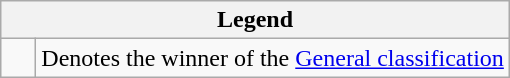<table class="wikitable">
<tr>
<th colspan=2>Legend</th>
</tr>
<tr>
<td>    </td>
<td>Denotes the winner of the <a href='#'>General classification</a></td>
</tr>
</table>
